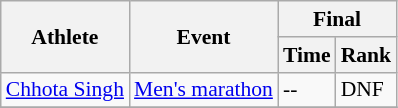<table class="wikitable"  style="font-size:90%">
<tr>
<th rowspan="2">Athlete</th>
<th rowspan="2">Event</th>
<th colspan="2">Final</th>
</tr>
<tr>
<th>Time</th>
<th>Rank</th>
</tr>
<tr>
<td><a href='#'>Chhota Singh</a></td>
<td><a href='#'>Men's marathon</a></td>
<td>--</td>
<td>DNF</td>
</tr>
<tr>
</tr>
</table>
